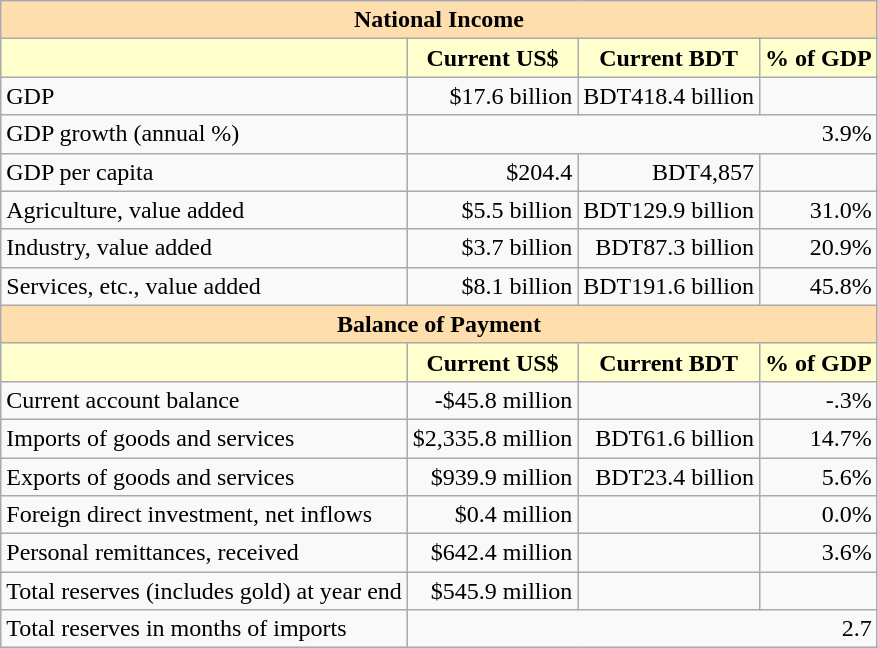<table class="wikitable">
<tr>
<th colspan="4" style="background: #ffdead;">National Income</th>
</tr>
<tr>
<th style="background: #ffffcd;"></th>
<th style="background: #ffffcd;">Current US$</th>
<th style="background: #ffffcd;">Current BDT</th>
<th style="background: #ffffcd;">% of GDP</th>
</tr>
<tr>
<td>GDP</td>
<td style="text-align: right;">$17.6 billion</td>
<td style="text-align: right;">BDT418.4 billion</td>
<td style="text-align: right;"></td>
</tr>
<tr>
<td>GDP growth (annual %)</td>
<td colspan="3"  style="text-align: right;">3.9%</td>
</tr>
<tr>
<td>GDP per capita</td>
<td style="text-align: right;">$204.4</td>
<td style="text-align: right;">BDT4,857</td>
<td style="text-align: right;"></td>
</tr>
<tr>
<td>Agriculture, value added</td>
<td style="text-align: right;">$5.5 billion</td>
<td style="text-align: right;">BDT129.9 billion</td>
<td style="text-align: right;">31.0%</td>
</tr>
<tr>
<td>Industry, value added</td>
<td style="text-align: right;">$3.7 billion</td>
<td style="text-align: right;">BDT87.3 billion</td>
<td style="text-align: right;">20.9%</td>
</tr>
<tr>
<td>Services, etc., value added</td>
<td style="text-align: right;">$8.1 billion</td>
<td style="text-align: right;">BDT191.6 billion</td>
<td style="text-align: right;">45.8%</td>
</tr>
<tr>
<th colspan="4" style="background: #ffdead;">Balance of Payment</th>
</tr>
<tr>
<th style="background: #ffffcd;"></th>
<th style="background: #ffffcd;">Current US$</th>
<th style="background: #ffffcd;">Current BDT</th>
<th style="background: #ffffcd;">% of GDP</th>
</tr>
<tr>
<td>Current account balance</td>
<td style="text-align: right;">-$45.8 million</td>
<td style="text-align: right;"></td>
<td style="text-align: right;">-.3%</td>
</tr>
<tr>
<td>Imports of goods and services</td>
<td style="text-align: right;">$2,335.8 million</td>
<td style="text-align: right;">BDT61.6 billion</td>
<td style="text-align: right;">14.7%</td>
</tr>
<tr>
<td>Exports of goods and services</td>
<td style="text-align: right;">$939.9 million</td>
<td style="text-align: right;">BDT23.4 billion</td>
<td style="text-align: right;">5.6%</td>
</tr>
<tr>
<td>Foreign direct investment, net inflows</td>
<td style="text-align: right;">$0.4 million</td>
<td style="text-align: right;"></td>
<td style="text-align: right;">0.0%</td>
</tr>
<tr>
<td>Personal remittances, received</td>
<td style="text-align: right;">$642.4 million</td>
<td style="text-align: right;"></td>
<td style="text-align: right;">3.6%</td>
</tr>
<tr>
<td>Total reserves (includes gold) at year end</td>
<td style="text-align: right;">$545.9 million</td>
<td style="text-align: right;"></td>
<td style="text-align: right;"></td>
</tr>
<tr>
<td>Total reserves in months of imports</td>
<td colspan="3"  style="text-align: right;">2.7</td>
</tr>
</table>
